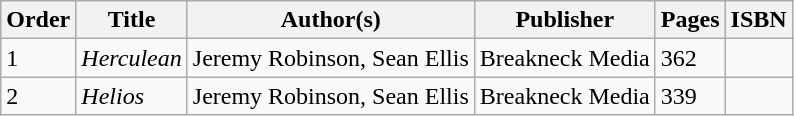<table class="wikitable sortable">
<tr>
<th>Order</th>
<th>Title</th>
<th>Author(s)</th>
<th>Publisher</th>
<th>Pages</th>
<th>ISBN</th>
</tr>
<tr>
<td>1</td>
<td><em>Herculean</em></td>
<td>Jeremy Robinson, Sean Ellis</td>
<td>Breakneck Media</td>
<td>362</td>
<td></td>
</tr>
<tr>
<td>2</td>
<td><em>Helios</em></td>
<td>Jeremy Robinson, Sean Ellis</td>
<td>Breakneck Media</td>
<td>339</td>
<td></td>
</tr>
</table>
